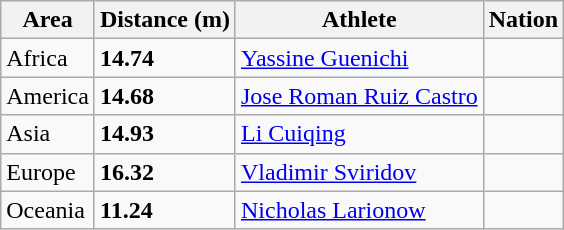<table class="wikitable">
<tr>
<th>Area</th>
<th>Distance (m)</th>
<th>Athlete</th>
<th>Nation</th>
</tr>
<tr>
<td>Africa</td>
<td><strong>14.74</strong></td>
<td><a href='#'>Yassine Guenichi</a></td>
<td></td>
</tr>
<tr>
<td>America</td>
<td><strong>14.68</strong></td>
<td><a href='#'>Jose Roman Ruiz Castro</a></td>
<td></td>
</tr>
<tr>
<td>Asia</td>
<td><strong>14.93</strong></td>
<td><a href='#'>Li Cuiqing</a></td>
<td></td>
</tr>
<tr>
<td>Europe</td>
<td><strong>16.32</strong> </td>
<td><a href='#'>Vladimir Sviridov</a></td>
<td></td>
</tr>
<tr>
<td>Oceania</td>
<td><strong>11.24</strong></td>
<td><a href='#'>Nicholas Larionow</a></td>
<td></td>
</tr>
</table>
